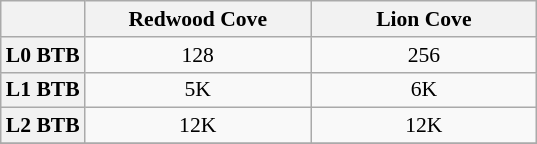<table class="wikitable" style="text-align:center; white-space:nowrap; font-size:90%">
<tr>
<th></th>
<th style="width:10em">Redwood Cove</th>
<th style="width:10em">Lion Cove</th>
</tr>
<tr>
<th style="text-align:left;">L0 BTB</th>
<td>128</td>
<td>256</td>
</tr>
<tr>
<th style="text-align:left;">L1 BTB</th>
<td>5K</td>
<td>6K</td>
</tr>
<tr>
<th style="text-align:left;">L2 BTB</th>
<td>12K</td>
<td>12K</td>
</tr>
<tr>
</tr>
</table>
